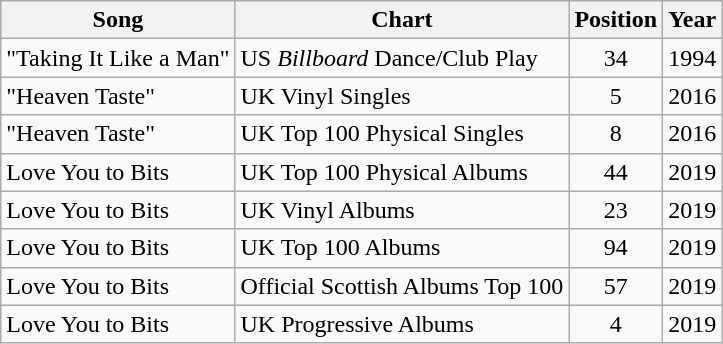<table class="wikitable">
<tr>
<th>Song</th>
<th>Chart</th>
<th>Position</th>
<th>Year</th>
</tr>
<tr>
<td>"Taking It Like a Man"</td>
<td>US <em>Billboard</em> Dance/Club Play</td>
<td style="text-align:center;">34</td>
<td>1994</td>
</tr>
<tr>
<td>"Heaven Taste"</td>
<td>UK Vinyl Singles</td>
<td style="text-align:center;">5</td>
<td>2016</td>
</tr>
<tr>
<td>"Heaven Taste"</td>
<td>UK Top 100 Physical Singles</td>
<td style="text-align:center;">8</td>
<td>2016</td>
</tr>
<tr>
<td>Love You to Bits</td>
<td>UK Top 100 Physical Albums</td>
<td style="text-align:center;">44</td>
<td>2019</td>
</tr>
<tr>
<td>Love You to Bits</td>
<td>UK Vinyl Albums</td>
<td style="text-align:center;">23</td>
<td>2019</td>
</tr>
<tr>
<td>Love You to Bits</td>
<td>UK Top 100 Albums</td>
<td style="text-align:center;">94</td>
<td>2019</td>
</tr>
<tr>
<td>Love You to Bits</td>
<td>Official Scottish Albums Top 100</td>
<td style="text-align:center;">57</td>
<td>2019</td>
</tr>
<tr>
<td>Love You to Bits</td>
<td>UK Progressive Albums</td>
<td style="text-align:center;">4</td>
<td>2019</td>
</tr>
</table>
